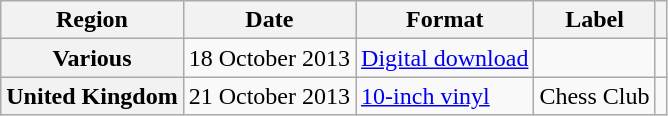<table class="wikitable plainrowheaders">
<tr>
<th scope="col">Region</th>
<th scope="col">Date</th>
<th scope="col">Format</th>
<th scope="col">Label</th>
<th scope="col"></th>
</tr>
<tr>
<th scope="row">Various</th>
<td>18 October 2013</td>
<td><a href='#'>Digital download</a></td>
<td></td>
<td align="center"></td>
</tr>
<tr>
<th scope="row">United Kingdom</th>
<td>21 October 2013</td>
<td><a href='#'>10-inch vinyl</a></td>
<td>Chess Club</td>
<td align="center"></td>
</tr>
</table>
